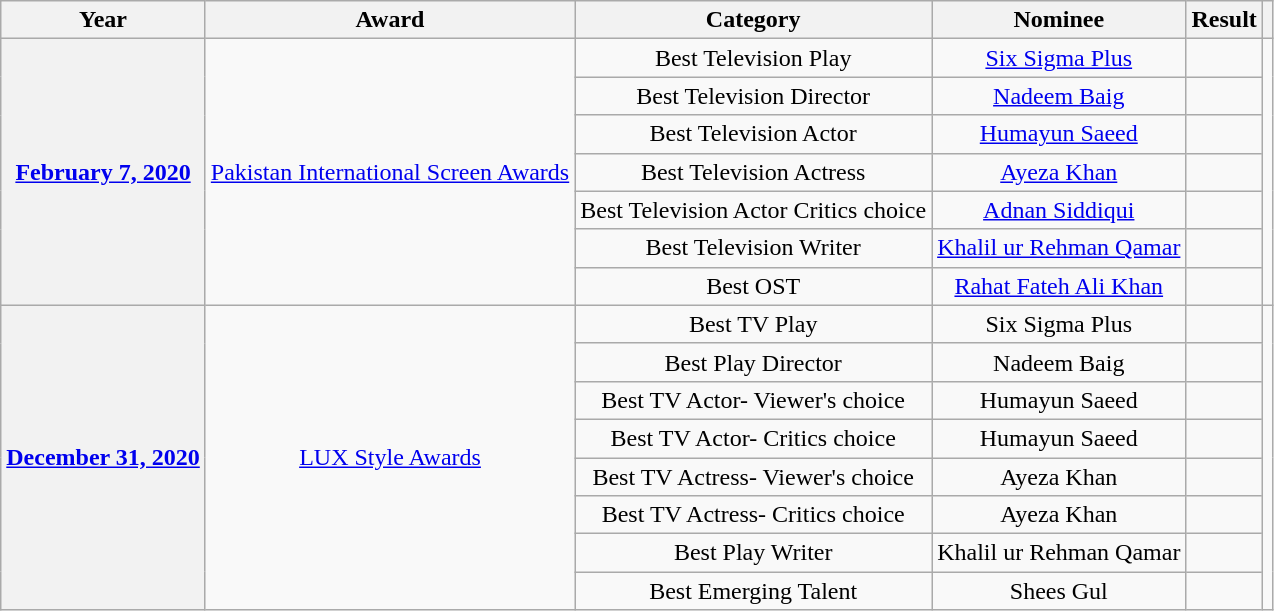<table class="wikitable" style="text-align:center">
<tr>
<th>Year</th>
<th>Award</th>
<th>Category</th>
<th>Nominee</th>
<th>Result</th>
<th scope="col" class="unsortable"></th>
</tr>
<tr>
<th rowspan=7><a href='#'>February 7, 2020</a></th>
<td rowspan=7><a href='#'>Pakistan International Screen Awards</a></td>
<td>Best Television Play</td>
<td><a href='#'>Six Sigma Plus</a></td>
<td></td>
<td Rowspan="7"></td>
</tr>
<tr>
<td>Best Television Director</td>
<td><a href='#'>Nadeem Baig</a></td>
<td></td>
</tr>
<tr>
<td>Best Television Actor</td>
<td><a href='#'>Humayun Saeed</a></td>
<td></td>
</tr>
<tr>
<td>Best Television Actress</td>
<td><a href='#'>Ayeza Khan</a></td>
<td></td>
</tr>
<tr>
<td>Best Television Actor Critics choice</td>
<td><a href='#'>Adnan Siddiqui</a></td>
<td></td>
</tr>
<tr>
<td>Best Television Writer</td>
<td><a href='#'>Khalil ur Rehman Qamar</a></td>
<td></td>
</tr>
<tr>
<td>Best OST</td>
<td><a href='#'>Rahat Fateh Ali Khan</a></td>
<td></td>
</tr>
<tr>
<th rowspan=8><a href='#'>December 31, 2020</a></th>
<td rowspan=8><a href='#'>LUX Style Awards</a></td>
<td>Best TV Play</td>
<td>Six Sigma Plus</td>
<td></td>
<td Rowspan="8"></td>
</tr>
<tr>
<td>Best Play Director</td>
<td>Nadeem Baig</td>
<td></td>
</tr>
<tr>
<td>Best TV Actor- Viewer's choice</td>
<td>Humayun Saeed</td>
<td></td>
</tr>
<tr>
<td>Best TV Actor- Critics choice</td>
<td>Humayun Saeed</td>
<td></td>
</tr>
<tr>
<td>Best TV Actress- Viewer's choice</td>
<td>Ayeza Khan</td>
<td></td>
</tr>
<tr>
<td>Best TV Actress- Critics choice</td>
<td>Ayeza Khan</td>
<td></td>
</tr>
<tr>
<td>Best Play Writer</td>
<td>Khalil ur Rehman Qamar</td>
<td></td>
</tr>
<tr>
<td>Best Emerging Talent</td>
<td>Shees Gul</td>
<td></td>
</tr>
</table>
